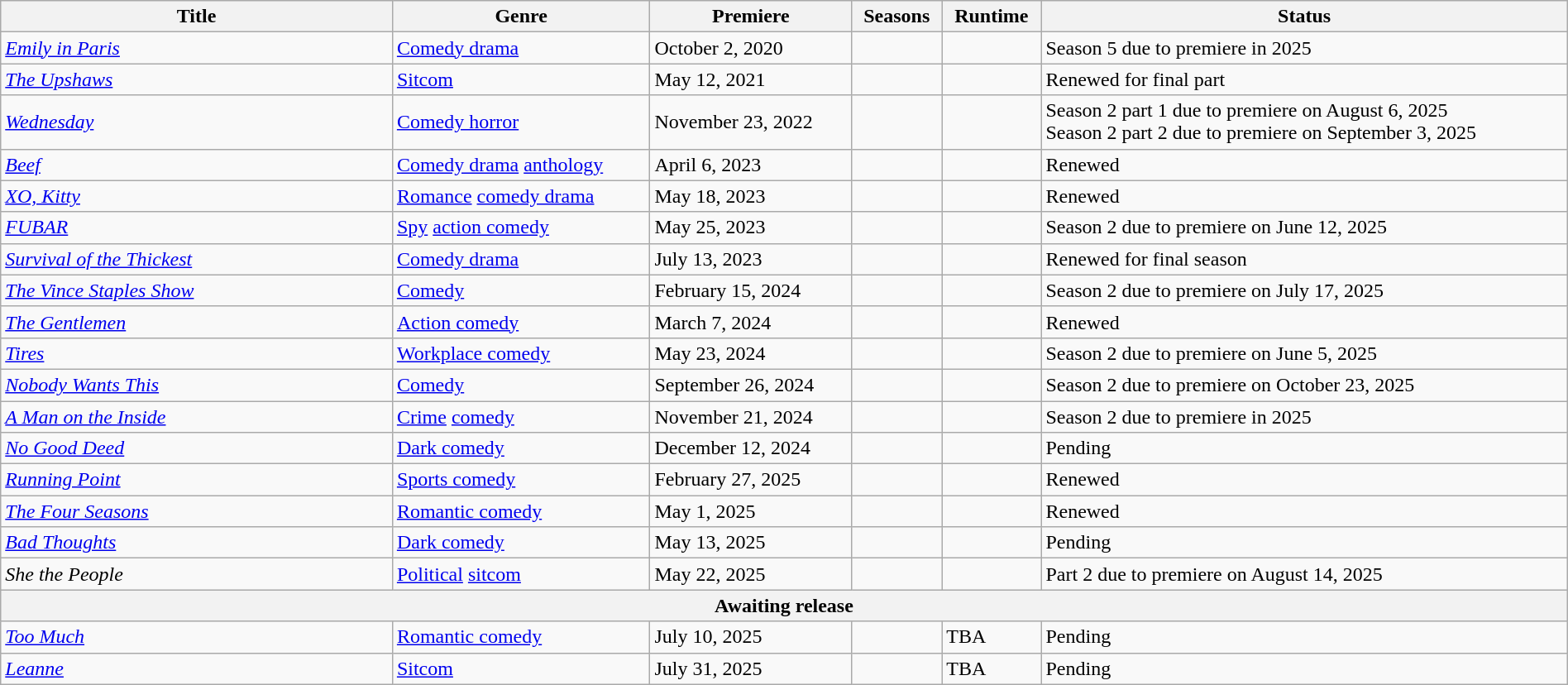<table class="wikitable sortable" style="width:100%">
<tr>
<th scope="col" style="width:25%;">Title</th>
<th>Genre</th>
<th>Premiere</th>
<th>Seasons</th>
<th>Runtime</th>
<th>Status</th>
</tr>
<tr>
<td><em><a href='#'>Emily in Paris</a></em></td>
<td><a href='#'>Comedy drama</a></td>
<td>October 2, 2020</td>
<td></td>
<td></td>
<td>Season 5 due to premiere in 2025</td>
</tr>
<tr>
<td><em><a href='#'>The Upshaws</a></em></td>
<td><a href='#'>Sitcom</a></td>
<td>May 12, 2021</td>
<td></td>
<td></td>
<td>Renewed for final part</td>
</tr>
<tr>
<td><em><a href='#'>Wednesday</a></em></td>
<td><a href='#'>Comedy horror</a></td>
<td>November 23, 2022</td>
<td></td>
<td></td>
<td>Season 2 part 1 due to premiere on August 6, 2025<br>Season 2 part 2 due to premiere on September 3, 2025</td>
</tr>
<tr>
<td><em><a href='#'>Beef</a></em></td>
<td><a href='#'>Comedy drama</a> <a href='#'>anthology</a></td>
<td>April 6, 2023</td>
<td></td>
<td></td>
<td>Renewed</td>
</tr>
<tr>
<td><em><a href='#'>XO, Kitty</a></em></td>
<td><a href='#'>Romance</a> <a href='#'>comedy drama</a></td>
<td>May 18, 2023</td>
<td></td>
<td></td>
<td>Renewed</td>
</tr>
<tr>
<td><em><a href='#'>FUBAR</a></em></td>
<td><a href='#'>Spy</a> <a href='#'>action comedy</a></td>
<td>May 25, 2023</td>
<td></td>
<td></td>
<td>Season 2 due to premiere on June 12, 2025</td>
</tr>
<tr>
<td><em><a href='#'>Survival of the Thickest</a></em></td>
<td><a href='#'>Comedy drama</a></td>
<td>July 13, 2023</td>
<td></td>
<td></td>
<td>Renewed for final season</td>
</tr>
<tr>
<td><em><a href='#'>The Vince Staples Show</a></em></td>
<td><a href='#'>Comedy</a></td>
<td>February 15, 2024</td>
<td></td>
<td></td>
<td>Season 2 due to premiere on July 17, 2025</td>
</tr>
<tr>
<td><em><a href='#'>The Gentlemen</a></em></td>
<td><a href='#'>Action comedy</a></td>
<td>March 7, 2024</td>
<td></td>
<td></td>
<td>Renewed</td>
</tr>
<tr>
<td><em><a href='#'>Tires</a></em></td>
<td><a href='#'>Workplace comedy</a></td>
<td>May 23, 2024</td>
<td></td>
<td></td>
<td>Season 2 due to premiere on June 5, 2025</td>
</tr>
<tr>
<td><em><a href='#'>Nobody Wants This</a></em></td>
<td><a href='#'>Comedy</a></td>
<td>September 26, 2024</td>
<td></td>
<td></td>
<td>Season 2 due to premiere on October 23, 2025</td>
</tr>
<tr>
<td><em><a href='#'>A Man on the Inside</a></em></td>
<td><a href='#'>Crime</a> <a href='#'>comedy</a></td>
<td>November 21, 2024</td>
<td></td>
<td></td>
<td>Season 2 due to premiere in 2025</td>
</tr>
<tr>
<td><em><a href='#'>No Good Deed</a></em></td>
<td><a href='#'>Dark comedy</a></td>
<td>December 12, 2024</td>
<td></td>
<td></td>
<td>Pending</td>
</tr>
<tr>
<td><em><a href='#'>Running Point</a></em></td>
<td><a href='#'>Sports comedy</a></td>
<td>February 27, 2025</td>
<td></td>
<td></td>
<td>Renewed</td>
</tr>
<tr>
<td><em><a href='#'>The Four Seasons</a></em></td>
<td><a href='#'>Romantic comedy</a></td>
<td>May 1, 2025</td>
<td></td>
<td></td>
<td>Renewed</td>
</tr>
<tr>
<td><em><a href='#'>Bad Thoughts</a></em></td>
<td><a href='#'>Dark comedy</a></td>
<td>May 13, 2025</td>
<td></td>
<td></td>
<td>Pending</td>
</tr>
<tr>
<td><em>She the People</em></td>
<td><a href='#'>Political</a> <a href='#'>sitcom</a></td>
<td>May 22, 2025</td>
<td></td>
<td></td>
<td>Part 2 due to premiere on August 14, 2025</td>
</tr>
<tr>
<th data-sort-value="zzz" colspan="6">Awaiting release</th>
</tr>
<tr>
<td><em><a href='#'>Too Much</a></em></td>
<td><a href='#'>Romantic comedy</a></td>
<td>July 10, 2025</td>
<td></td>
<td>TBA</td>
<td>Pending</td>
</tr>
<tr>
<td><em><a href='#'>Leanne</a></em></td>
<td><a href='#'>Sitcom</a></td>
<td>July 31, 2025</td>
<td></td>
<td>TBA</td>
<td>Pending</td>
</tr>
</table>
